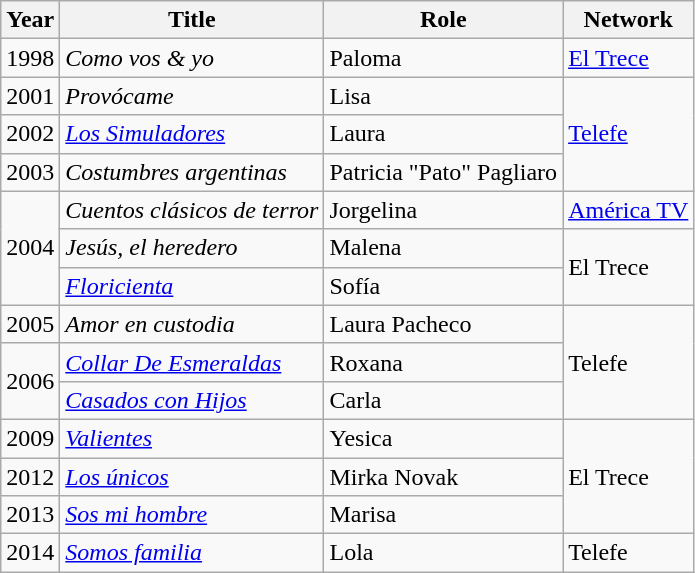<table class="wikitable">
<tr>
<th>Year</th>
<th>Title</th>
<th>Role</th>
<th>Network</th>
</tr>
<tr>
<td>1998</td>
<td><em>Como vos & yo</em></td>
<td>Paloma</td>
<td><a href='#'>El Trece</a></td>
</tr>
<tr>
<td>2001</td>
<td><em>Provócame</em></td>
<td>Lisa</td>
<td rowspan="3"><a href='#'>Telefe</a></td>
</tr>
<tr>
<td>2002</td>
<td><em><a href='#'>Los Simuladores</a></em></td>
<td>Laura</td>
</tr>
<tr>
<td>2003</td>
<td><em>Costumbres argentinas</em></td>
<td>Patricia "Pato" Pagliaro</td>
</tr>
<tr>
<td rowspan="3">2004</td>
<td><em>Cuentos clásicos de terror</em></td>
<td>Jorgelina</td>
<td><a href='#'>América TV</a></td>
</tr>
<tr>
<td><em>Jesús, el heredero</em></td>
<td>Malena</td>
<td rowspan="2">El Trece</td>
</tr>
<tr>
<td><em><a href='#'>Floricienta</a></em></td>
<td>Sofía</td>
</tr>
<tr>
<td>2005</td>
<td><em>Amor en custodia</em></td>
<td>Laura Pacheco</td>
<td rowspan="3">Telefe</td>
</tr>
<tr>
<td rowspan="2">2006</td>
<td><em><a href='#'>Collar De Esmeraldas</a></em></td>
<td>Roxana</td>
</tr>
<tr>
<td><em><a href='#'>Casados con Hijos</a></em></td>
<td>Carla</td>
</tr>
<tr>
<td>2009</td>
<td><em><a href='#'>Valientes</a></em></td>
<td>Yesica</td>
<td rowspan="3">El Trece</td>
</tr>
<tr>
<td>2012</td>
<td><em><a href='#'>Los únicos</a></em></td>
<td>Mirka Novak</td>
</tr>
<tr>
<td>2013</td>
<td><em><a href='#'>Sos mi hombre</a></em></td>
<td>Marisa</td>
</tr>
<tr>
<td>2014</td>
<td><em><a href='#'>Somos familia</a></em></td>
<td>Lola</td>
<td>Telefe</td>
</tr>
</table>
